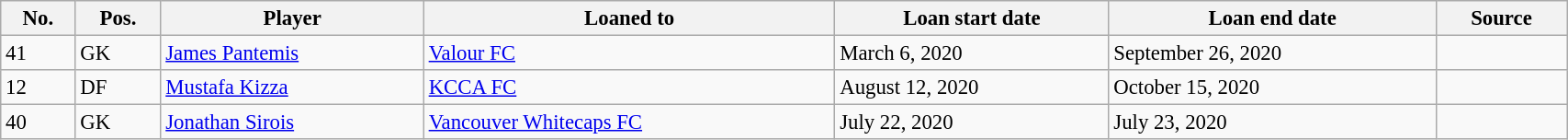<table class="wikitable sortable" style="width:90%; text-align:center; font-size:95%; text-align:left;">
<tr>
<th>No.</th>
<th>Pos.</th>
<th>Player</th>
<th>Loaned to</th>
<th>Loan start date</th>
<th>Loan end date</th>
<th>Source</th>
</tr>
<tr>
<td>41</td>
<td>GK</td>
<td> <a href='#'>James Pantemis</a></td>
<td> <a href='#'>Valour FC</a></td>
<td>March 6, 2020</td>
<td>September 26, 2020</td>
<td></td>
</tr>
<tr>
<td>12</td>
<td>DF</td>
<td> <a href='#'>Mustafa Kizza</a></td>
<td> <a href='#'>KCCA FC</a></td>
<td>August 12, 2020</td>
<td>October 15, 2020</td>
<td></td>
</tr>
<tr>
<td>40</td>
<td>GK</td>
<td> <a href='#'>Jonathan Sirois</a></td>
<td> <a href='#'>Vancouver Whitecaps FC</a></td>
<td>July 22, 2020</td>
<td>July 23, 2020</td>
<td></td>
</tr>
</table>
